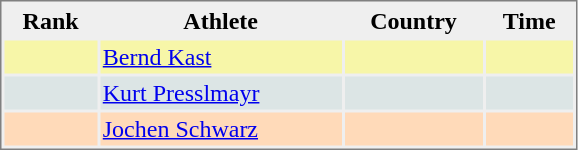<table style="border-style:solid;border-width:1px;border-color:#808080;background-color:#EFEFEF" cellspacing="2" cellpadding="2" width="385px">
<tr bgcolor="#EFEFEF">
<th>Rank</th>
<th>Athlete</th>
<th>Country</th>
<th>Time</th>
</tr>
<tr bgcolor="#F7F6A8">
<td align=center></td>
<td><a href='#'>Bernd Kast</a></td>
<td></td>
<td align="right"></td>
</tr>
<tr bgcolor="#DCE5E5">
<td align=center></td>
<td><a href='#'>Kurt Presslmayr</a></td>
<td></td>
<td align="right"></td>
</tr>
<tr bgcolor="#FFDAB9">
<td align=center></td>
<td><a href='#'>Jochen Schwarz</a></td>
<td></td>
<td align="right"></td>
</tr>
</table>
